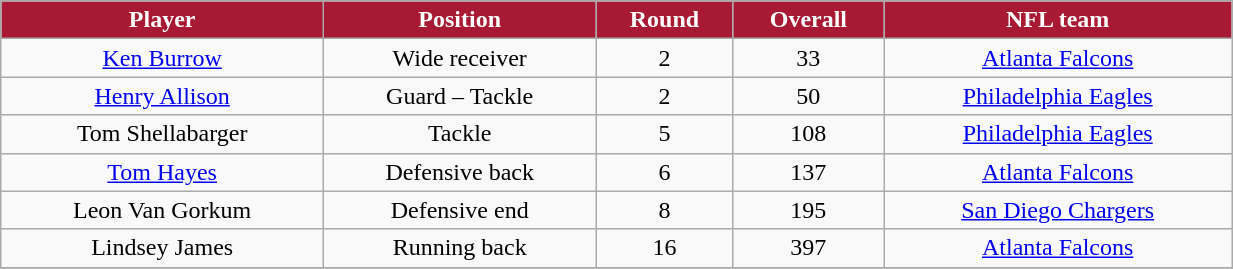<table class="wikitable" width="65%">
<tr>
<th style="background:#A81933;color:#FFFFFF;">Player</th>
<th style="background:#A81933;color:#FFFFFF;">Position</th>
<th style="background:#A81933;color:#FFFFFF;">Round</th>
<th style="background:#A81933;color:#FFFFFF;">Overall</th>
<th style="background:#A81933;color:#FFFFFF;">NFL team</th>
</tr>
<tr align="center" bgcolor="">
<td><a href='#'>Ken Burrow</a></td>
<td>Wide receiver</td>
<td>2</td>
<td>33</td>
<td><a href='#'>Atlanta Falcons</a></td>
</tr>
<tr align="center" bgcolor="">
<td><a href='#'>Henry Allison</a></td>
<td>Guard – Tackle</td>
<td>2</td>
<td>50</td>
<td><a href='#'>Philadelphia Eagles</a></td>
</tr>
<tr align="center" bgcolor="">
<td>Tom Shellabarger</td>
<td>Tackle</td>
<td>5</td>
<td>108</td>
<td><a href='#'>Philadelphia Eagles</a></td>
</tr>
<tr align="center" bgcolor="">
<td><a href='#'>Tom Hayes</a></td>
<td>Defensive back</td>
<td>6</td>
<td>137</td>
<td><a href='#'>Atlanta Falcons</a></td>
</tr>
<tr align="center" bgcolor="">
<td>Leon Van Gorkum</td>
<td>Defensive end</td>
<td>8</td>
<td>195</td>
<td><a href='#'>San Diego Chargers</a></td>
</tr>
<tr align="center" bgcolor="">
<td>Lindsey James</td>
<td>Running back</td>
<td>16</td>
<td>397</td>
<td><a href='#'>Atlanta Falcons</a></td>
</tr>
<tr align="center" bgcolor="">
</tr>
</table>
